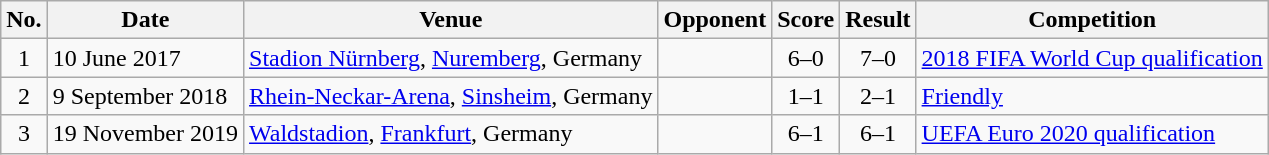<table class="wikitable sortable">
<tr>
<th>No.</th>
<th>Date</th>
<th>Venue</th>
<th>Opponent</th>
<th>Score</th>
<th>Result</th>
<th>Competition</th>
</tr>
<tr>
<td align=center>1</td>
<td>10 June 2017</td>
<td><a href='#'>Stadion Nürnberg</a>, <a href='#'>Nuremberg</a>, Germany</td>
<td></td>
<td align=center>6–0</td>
<td align=center>7–0</td>
<td><a href='#'>2018 FIFA World Cup qualification</a></td>
</tr>
<tr>
<td align=center>2</td>
<td>9 September 2018</td>
<td><a href='#'>Rhein-Neckar-Arena</a>, <a href='#'>Sinsheim</a>, Germany</td>
<td></td>
<td align=center>1–1</td>
<td align=center>2–1</td>
<td><a href='#'>Friendly</a></td>
</tr>
<tr>
<td align=center>3</td>
<td>19 November 2019</td>
<td><a href='#'>Waldstadion</a>, <a href='#'>Frankfurt</a>, Germany</td>
<td></td>
<td align=center>6–1</td>
<td align=center>6–1</td>
<td><a href='#'>UEFA Euro 2020 qualification</a></td>
</tr>
</table>
